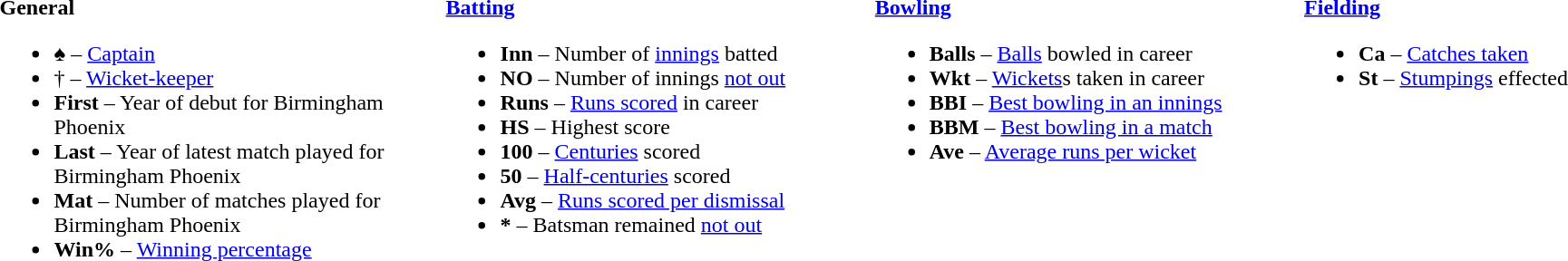<table>
<tr>
<td valign="top" style="width:26%"><br><strong>General</strong><ul><li>♠ – <a href='#'>Captain</a></li><li>† – <a href='#'>Wicket-keeper</a></li><li><strong>First</strong> – Year of debut for Birmingham Phoenix</li><li><strong>Last</strong> – Year of latest match played for Birmingham Phoenix</li><li><strong>Mat</strong> – Number of matches played for Birmingham Phoenix</li><li><strong>Win%</strong> – <a href='#'>Winning percentage</a></li></ul></td>
<td valign="top" style="width:25%"><br><strong><a href='#'>Batting</a></strong><ul><li><strong>Inn</strong> – Number of <a href='#'>innings</a> batted</li><li><strong>NO</strong> – Number of innings <a href='#'>not out</a></li><li><strong>Runs</strong> – <a href='#'>Runs scored</a> in career</li><li><strong>HS</strong> – Highest score</li><li><strong>100</strong> – <a href='#'>Centuries</a> scored</li><li><strong>50</strong> – <a href='#'>Half-centuries</a> scored</li><li><strong>Avg</strong> – <a href='#'>Runs scored per dismissal</a></li><li><strong>*</strong> – Batsman remained <a href='#'>not out</a></li></ul></td>
<td valign="top" style="width:25%"><br><strong><a href='#'>Bowling</a></strong><ul><li><strong>Balls</strong> – <a href='#'>Balls</a> bowled in career</li><li><strong>Wkt</strong> – <a href='#'>Wickets</a>s taken in career</li><li><strong>BBI</strong> – <a href='#'>Best bowling in an innings</a></li><li><strong>BBM</strong> – <a href='#'>Best bowling in a match</a></li><li><strong>Ave</strong> – <a href='#'>Average runs per wicket</a></li></ul></td>
<td valign="top" style="width:24%"><br><strong><a href='#'>Fielding</a></strong><ul><li><strong>Ca</strong> – <a href='#'>Catches taken</a></li><li><strong>St</strong> – <a href='#'>Stumpings</a> effected</li></ul></td>
</tr>
</table>
